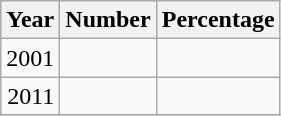<table class="wikitable sortable"  style="text-align: right;">
<tr>
<th>Year</th>
<th>Number</th>
<th>Percentage</th>
</tr>
<tr>
<td>2001</td>
<td></td>
<td></td>
</tr>
<tr>
<td>2011</td>
<td></td>
<td></td>
</tr>
<tr>
</tr>
</table>
